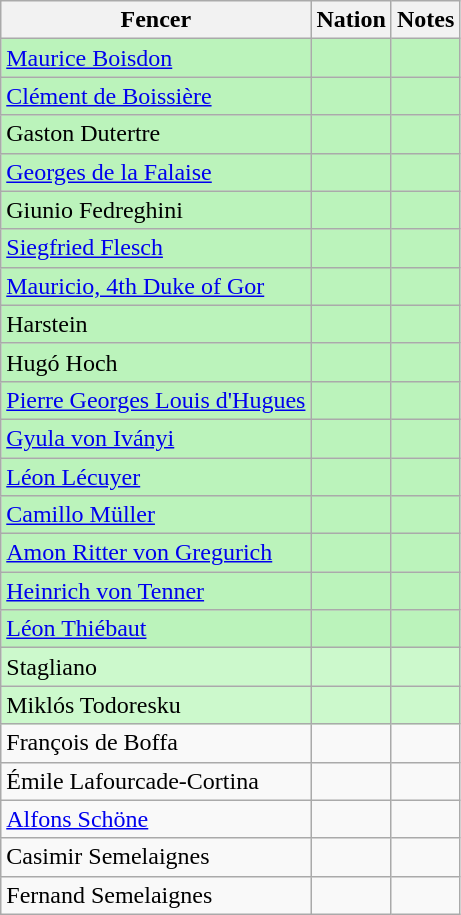<table class="wikitable sortable" style="text-align:center">
<tr>
<th>Fencer</th>
<th>Nation</th>
<th>Notes</th>
</tr>
<tr bgcolor=bbf3bb>
<td align=left><a href='#'>Maurice Boisdon</a></td>
<td align=left></td>
<td></td>
</tr>
<tr bgcolor=bbf3bb>
<td align=left><a href='#'>Clément de Boissière</a></td>
<td align=left></td>
<td></td>
</tr>
<tr bgcolor=bbf3bb>
<td align=left>Gaston Dutertre</td>
<td align=left></td>
<td></td>
</tr>
<tr bgcolor=bbf3bb>
<td align=left><a href='#'>Georges de la Falaise</a></td>
<td align=left></td>
<td></td>
</tr>
<tr bgcolor=bbf3bb>
<td align=left>Giunio Fedreghini</td>
<td align=left></td>
<td></td>
</tr>
<tr bgcolor=bbf3bb>
<td align=left><a href='#'>Siegfried Flesch</a></td>
<td align=left></td>
<td></td>
</tr>
<tr bgcolor=bbf3bb>
<td align=left><a href='#'>Mauricio, 4th Duke of Gor</a></td>
<td align=left></td>
<td></td>
</tr>
<tr bgcolor=bbf3bb>
<td align=left>Harstein</td>
<td align=left></td>
<td></td>
</tr>
<tr bgcolor=bbf3bb>
<td align=left>Hugó Hoch</td>
<td align=left></td>
<td></td>
</tr>
<tr bgcolor=bbf3bb>
<td align=left><a href='#'>Pierre Georges Louis d'Hugues</a></td>
<td align=left></td>
<td></td>
</tr>
<tr bgcolor=bbf3bb>
<td align=left><a href='#'>Gyula von Iványi</a></td>
<td align=left></td>
<td></td>
</tr>
<tr bgcolor=bbf3bb>
<td align=left><a href='#'>Léon Lécuyer</a></td>
<td align=left></td>
<td></td>
</tr>
<tr bgcolor=bbf3bb>
<td align=left><a href='#'>Camillo Müller</a></td>
<td align=left></td>
<td></td>
</tr>
<tr bgcolor=bbf3bb>
<td align=left><a href='#'>Amon Ritter von Gregurich</a></td>
<td align=left></td>
<td></td>
</tr>
<tr bgcolor=bbf3bb>
<td align=left><a href='#'>Heinrich von Tenner</a></td>
<td align=left></td>
<td></td>
</tr>
<tr bgcolor=bbf3bb>
<td align=left><a href='#'>Léon Thiébaut</a></td>
<td align=left></td>
<td></td>
</tr>
<tr bgcolor=ccf9cc>
<td align=left>Stagliano</td>
<td align=left></td>
<td></td>
</tr>
<tr bgcolor=ccf9cc>
<td align=left>Miklós Todoresku</td>
<td align=left></td>
<td></td>
</tr>
<tr>
<td align=left>François de Boffa</td>
<td align=left></td>
<td></td>
</tr>
<tr>
<td align=left>Émile Lafourcade-Cortina</td>
<td align=left></td>
<td></td>
</tr>
<tr>
<td align=left><a href='#'>Alfons Schöne</a></td>
<td align=left></td>
<td></td>
</tr>
<tr>
<td align=left>Casimir Semelaignes</td>
<td align=left></td>
<td></td>
</tr>
<tr>
<td align=left>Fernand Semelaignes</td>
<td align=left></td>
<td></td>
</tr>
</table>
